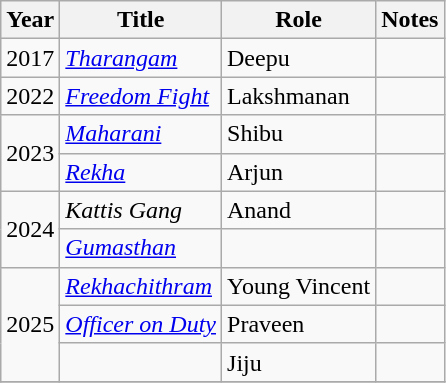<table class="wikitable sortable">
<tr>
<th>Year</th>
<th>Title</th>
<th>Role</th>
<th class="unsortable">Notes</th>
</tr>
<tr>
<td>2017</td>
<td><em><a href='#'>Tharangam</a></em></td>
<td>Deepu</td>
<td></td>
</tr>
<tr>
<td>2022</td>
<td><em><a href='#'>Freedom Fight</a></em></td>
<td>Lakshmanan</td>
<td></td>
</tr>
<tr>
<td rowspan=2>2023</td>
<td><em><a href='#'>Maharani</a></em></td>
<td>Shibu</td>
<td></td>
</tr>
<tr>
<td><em><a href='#'>Rekha</a></em></td>
<td>Arjun</td>
<td></td>
</tr>
<tr>
<td rowspan=2>2024</td>
<td><em>Kattis Gang</em></td>
<td>Anand</td>
<td></td>
</tr>
<tr>
<td><em><a href='#'>Gumasthan</a></em></td>
<td></td>
<td></td>
</tr>
<tr>
<td rowspan=3>2025</td>
<td><em><a href='#'>Rekhachithram</a></em></td>
<td>Young Vincent</td>
<td></td>
</tr>
<tr>
<td><em><a href='#'>Officer on Duty</a></em></td>
<td>Praveen</td>
<td></td>
</tr>
<tr>
<td></td>
<td>Jiju</td>
<td></td>
</tr>
<tr>
</tr>
</table>
